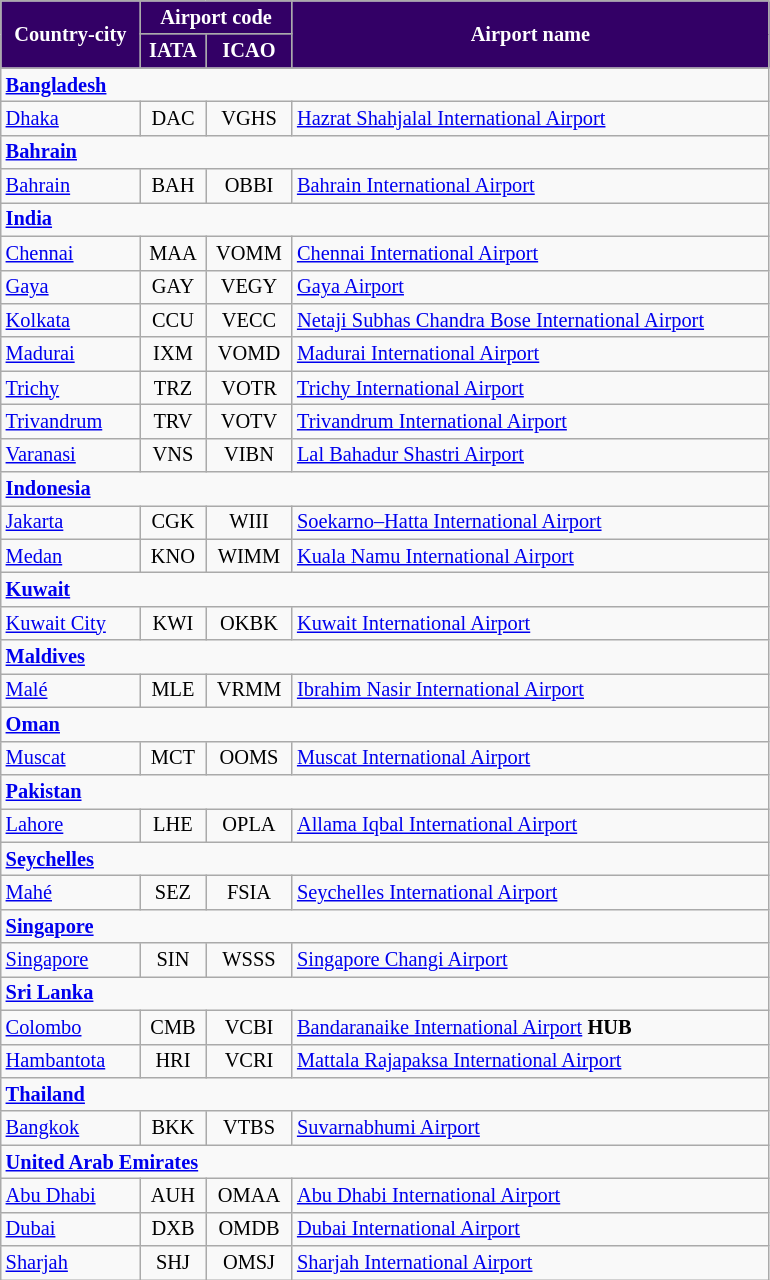<table class="wikitable" style="font-size: 85%" width="513" align=center>
<tr>
<th rowspan="2" style="background:#330066; color:white;">Country-city</th>
<th colspan="2" style="background:#330066; color:white;">Airport code</th>
<th rowspan="2" style="background:#330066; color:white;">Airport name</th>
</tr>
<tr>
<th style="background:#330066; color:white;">IATA</th>
<th style="background:#330066; color:white;">ICAO</th>
</tr>
<tr>
<td colspan="7"><strong><a href='#'>Bangladesh</a></strong></td>
</tr>
<tr>
<td><a href='#'>Dhaka</a></td>
<td align=center>DAC</td>
<td align=center>VGHS</td>
<td><a href='#'>Hazrat Shahjalal International Airport</a></td>
</tr>
<tr>
<td colspan="7"><strong><a href='#'>Bahrain</a></strong></td>
</tr>
<tr>
<td><a href='#'>Bahrain</a></td>
<td align=center>BAH</td>
<td align=center>OBBI</td>
<td><a href='#'>Bahrain International Airport</a></td>
</tr>
<tr>
<td colspan="7"><strong><a href='#'>India</a></strong></td>
</tr>
<tr>
<td><a href='#'>Chennai</a></td>
<td align=center>MAA</td>
<td align=center>VOMM</td>
<td><a href='#'>Chennai International Airport</a></td>
</tr>
<tr>
<td><a href='#'>Gaya</a></td>
<td align=center>GAY</td>
<td align=center>VEGY</td>
<td><a href='#'>Gaya Airport</a></td>
</tr>
<tr>
<td><a href='#'>Kolkata</a></td>
<td align=center>CCU</td>
<td align=center>VECC</td>
<td><a href='#'>Netaji Subhas Chandra Bose International Airport</a></td>
</tr>
<tr>
<td><a href='#'>Madurai</a></td>
<td align=center>IXM</td>
<td align=center>VOMD</td>
<td><a href='#'>Madurai International Airport</a></td>
</tr>
<tr>
<td><a href='#'>Trichy</a></td>
<td align=center>TRZ</td>
<td align=center>VOTR</td>
<td><a href='#'>Trichy International Airport</a></td>
</tr>
<tr>
<td><a href='#'>Trivandrum</a></td>
<td align=center>TRV</td>
<td align=center>VOTV</td>
<td><a href='#'>Trivandrum International Airport</a></td>
</tr>
<tr>
<td><a href='#'>Varanasi</a></td>
<td align=center>VNS</td>
<td align=center>VIBN</td>
<td><a href='#'>Lal Bahadur Shastri Airport</a></td>
</tr>
<tr>
<td colspan="7"><strong><a href='#'>Indonesia</a></strong></td>
</tr>
<tr>
<td><a href='#'>Jakarta</a></td>
<td align=center>CGK</td>
<td align=center>WIII</td>
<td><a href='#'>Soekarno–Hatta International Airport</a></td>
</tr>
<tr>
<td><a href='#'>Medan</a></td>
<td align=center>KNO</td>
<td align=center>WIMM</td>
<td><a href='#'>Kuala Namu International Airport</a></td>
</tr>
<tr>
<td colspan='7'><strong><a href='#'>Kuwait</a></strong></td>
</tr>
<tr>
<td><a href='#'>Kuwait City</a></td>
<td align=center>KWI</td>
<td align=center>OKBK</td>
<td><a href='#'>Kuwait International Airport</a></td>
</tr>
<tr>
<td colspan='7'><strong><a href='#'>Maldives</a></strong></td>
</tr>
<tr>
<td><a href='#'>Malé</a></td>
<td align=center>MLE</td>
<td align=center>VRMM</td>
<td><a href='#'>Ibrahim Nasir International Airport</a></td>
</tr>
<tr>
<td colspan="7"><strong><a href='#'>Oman</a></strong></td>
</tr>
<tr>
<td><a href='#'>Muscat</a></td>
<td align=center>MCT</td>
<td align=center>OOMS</td>
<td><a href='#'>Muscat International Airport</a></td>
</tr>
<tr>
<td colspan="7"><strong><a href='#'>Pakistan</a></strong></td>
</tr>
<tr>
<td><a href='#'>Lahore</a></td>
<td align=center>LHE</td>
<td align=center>OPLA</td>
<td><a href='#'>Allama Iqbal International Airport</a></td>
</tr>
<tr>
<td colspan="7"><strong><a href='#'>Seychelles</a></strong></td>
</tr>
<tr>
<td><a href='#'>Mahé</a></td>
<td align=center>SEZ</td>
<td align=center>FSIA</td>
<td><a href='#'>Seychelles International Airport</a></td>
</tr>
<tr>
<td colspan="7"><strong><a href='#'>Singapore</a></strong></td>
</tr>
<tr>
<td><a href='#'>Singapore</a></td>
<td align=center>SIN</td>
<td align=center>WSSS</td>
<td><a href='#'>Singapore Changi Airport</a></td>
</tr>
<tr>
<td colspan="7"><strong><a href='#'>Sri Lanka</a></strong></td>
</tr>
<tr>
<td><a href='#'>Colombo</a></td>
<td align=center>CMB</td>
<td align=center>VCBI</td>
<td><a href='#'>Bandaranaike International Airport</a> <strong>HUB</strong></td>
</tr>
<tr>
<td><a href='#'>Hambantota</a></td>
<td align=center>HRI</td>
<td align=center>VCRI</td>
<td><a href='#'>Mattala Rajapaksa International Airport</a></td>
</tr>
<tr>
<td colspan="7"><strong><a href='#'>Thailand</a></strong></td>
</tr>
<tr>
<td><a href='#'>Bangkok</a></td>
<td align=center>BKK</td>
<td align=center>VTBS</td>
<td><a href='#'>Suvarnabhumi Airport</a></td>
</tr>
<tr>
<td colspan="7"><strong><a href='#'>United Arab Emirates</a></strong></td>
</tr>
<tr>
<td><a href='#'>Abu Dhabi</a></td>
<td align=center>AUH</td>
<td align=center>OMAA</td>
<td><a href='#'>Abu Dhabi International Airport</a></td>
</tr>
<tr>
<td><a href='#'>Dubai</a></td>
<td align=center>DXB</td>
<td align=center>OMDB</td>
<td><a href='#'>Dubai International Airport</a></td>
</tr>
<tr>
<td><a href='#'>Sharjah</a></td>
<td align=center>SHJ</td>
<td align=center>OMSJ</td>
<td><a href='#'>Sharjah International Airport</a></td>
</tr>
</table>
